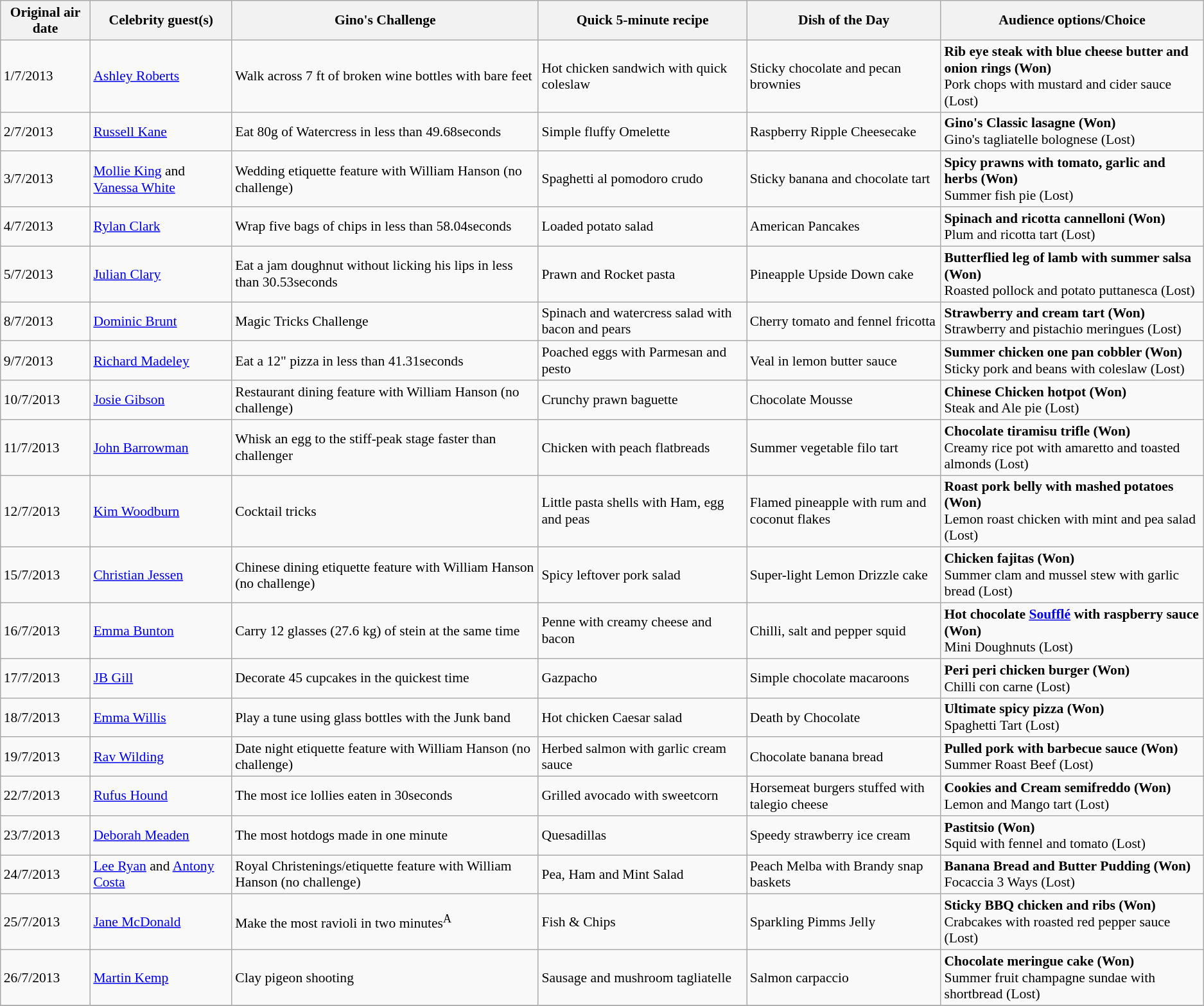<table class="wikitable sticky-header" style="font-size:90%;">
<tr>
<th>Original air date</th>
<th>Celebrity guest(s)</th>
<th>Gino's Challenge</th>
<th>Quick 5-minute recipe</th>
<th>Dish of the Day</th>
<th>Audience options/Choice</th>
</tr>
<tr>
<td>1/7/2013</td>
<td><a href='#'>Ashley Roberts</a></td>
<td>Walk across 7 ft of broken wine bottles with bare feet</td>
<td>Hot chicken sandwich with quick coleslaw</td>
<td>Sticky chocolate and pecan brownies</td>
<td><strong>Rib eye steak with blue cheese butter and onion rings (Won)</strong><br>Pork chops with mustard and cider sauce (Lost)</td>
</tr>
<tr>
<td>2/7/2013</td>
<td><a href='#'>Russell Kane</a></td>
<td>Eat 80g of Watercress in less than 49.68seconds</td>
<td>Simple fluffy Omelette</td>
<td>Raspberry Ripple Cheesecake</td>
<td><strong>Gino's Classic lasagne (Won)</strong><br>Gino's tagliatelle bolognese (Lost)</td>
</tr>
<tr>
<td>3/7/2013</td>
<td><a href='#'>Mollie King</a> and <a href='#'>Vanessa White</a></td>
<td>Wedding etiquette feature with William Hanson (no challenge)</td>
<td>Spaghetti al pomodoro crudo</td>
<td>Sticky banana and chocolate tart</td>
<td><strong>Spicy prawns with tomato, garlic and herbs (Won)</strong><br>Summer fish pie (Lost)</td>
</tr>
<tr>
<td>4/7/2013</td>
<td><a href='#'>Rylan Clark</a></td>
<td>Wrap five bags of chips in less than 58.04seconds</td>
<td>Loaded potato salad</td>
<td>American Pancakes</td>
<td><strong>Spinach and ricotta cannelloni (Won)</strong><br>Plum and ricotta tart (Lost)</td>
</tr>
<tr>
<td>5/7/2013</td>
<td><a href='#'>Julian Clary</a></td>
<td>Eat a jam doughnut without licking his lips in less than 30.53seconds</td>
<td>Prawn and Rocket pasta</td>
<td>Pineapple Upside Down cake</td>
<td><strong>Butterflied leg of lamb with summer salsa (Won)</strong><br>Roasted pollock and potato puttanesca (Lost)</td>
</tr>
<tr>
<td>8/7/2013</td>
<td><a href='#'>Dominic Brunt</a></td>
<td>Magic Tricks Challenge</td>
<td>Spinach and watercress salad with bacon and pears</td>
<td>Cherry tomato and fennel fricotta</td>
<td><strong>Strawberry and cream tart (Won)</strong><br>Strawberry and pistachio meringues (Lost)</td>
</tr>
<tr>
<td>9/7/2013</td>
<td><a href='#'>Richard Madeley</a></td>
<td>Eat a 12" pizza in less than 41.31seconds</td>
<td>Poached eggs with Parmesan and pesto</td>
<td>Veal in lemon butter sauce</td>
<td><strong>Summer chicken one pan cobbler (Won)</strong><br>Sticky pork and beans with coleslaw (Lost)</td>
</tr>
<tr>
<td>10/7/2013</td>
<td><a href='#'>Josie Gibson</a></td>
<td>Restaurant dining feature with William Hanson (no challenge)</td>
<td>Crunchy prawn baguette</td>
<td>Chocolate Mousse</td>
<td><strong>Chinese Chicken hotpot (Won)</strong><br>Steak and Ale pie (Lost)</td>
</tr>
<tr>
<td>11/7/2013</td>
<td><a href='#'>John Barrowman</a></td>
<td>Whisk an egg to the stiff-peak stage faster than challenger</td>
<td>Chicken with peach flatbreads</td>
<td>Summer vegetable filo tart</td>
<td><strong>Chocolate tiramisu trifle (Won)</strong><br>Creamy rice pot with amaretto and toasted almonds (Lost)</td>
</tr>
<tr>
<td>12/7/2013</td>
<td><a href='#'>Kim Woodburn</a></td>
<td>Cocktail tricks</td>
<td>Little pasta shells with Ham, egg and peas</td>
<td>Flamed pineapple with rum and coconut flakes</td>
<td><strong>Roast pork belly with mashed potatoes (Won)</strong><br>Lemon roast chicken with mint and pea salad (Lost)</td>
</tr>
<tr>
<td>15/7/2013</td>
<td><a href='#'>Christian Jessen</a></td>
<td>Chinese dining etiquette feature with William Hanson (no challenge)</td>
<td>Spicy leftover pork salad</td>
<td>Super-light Lemon Drizzle cake</td>
<td><strong>Chicken fajitas (Won)</strong><br>Summer clam and mussel stew with garlic bread (Lost)</td>
</tr>
<tr>
<td>16/7/2013</td>
<td><a href='#'>Emma Bunton</a></td>
<td>Carry 12 glasses (27.6 kg) of stein at the same time</td>
<td>Penne with creamy cheese and bacon</td>
<td>Chilli, salt and pepper squid</td>
<td><strong>Hot chocolate <a href='#'>Soufflé</a> with raspberry sauce (Won)</strong><br>Mini Doughnuts (Lost)</td>
</tr>
<tr>
<td>17/7/2013</td>
<td><a href='#'>JB Gill</a></td>
<td>Decorate 45 cupcakes in the quickest time</td>
<td>Gazpacho</td>
<td>Simple chocolate macaroons</td>
<td><strong>Peri peri chicken burger (Won)</strong><br>Chilli con carne (Lost)</td>
</tr>
<tr>
<td>18/7/2013</td>
<td><a href='#'>Emma Willis</a></td>
<td>Play a tune using glass bottles with the Junk band</td>
<td>Hot chicken Caesar salad</td>
<td>Death by Chocolate</td>
<td><strong>Ultimate spicy pizza (Won)</strong><br>Spaghetti Tart (Lost)</td>
</tr>
<tr>
<td>19/7/2013</td>
<td><a href='#'>Rav Wilding</a></td>
<td>Date night etiquette feature with William Hanson (no challenge)</td>
<td>Herbed salmon with garlic cream sauce</td>
<td>Chocolate banana bread</td>
<td><strong>Pulled pork with barbecue sauce (Won)</strong><br>Summer Roast Beef (Lost)</td>
</tr>
<tr>
<td>22/7/2013</td>
<td><a href='#'>Rufus Hound</a></td>
<td>The most ice lollies eaten in 30seconds</td>
<td>Grilled avocado with sweetcorn</td>
<td>Horsemeat burgers stuffed with talegio cheese</td>
<td><strong>Cookies and Cream semifreddo (Won)</strong><br>Lemon and Mango tart (Lost)</td>
</tr>
<tr>
<td>23/7/2013</td>
<td><a href='#'>Deborah Meaden</a></td>
<td>The most hotdogs made in one minute</td>
<td>Quesadillas</td>
<td>Speedy strawberry ice cream</td>
<td><strong>Pastitsio (Won)</strong><br>Squid with fennel and tomato (Lost)</td>
</tr>
<tr>
<td>24/7/2013</td>
<td><a href='#'>Lee Ryan</a> and <a href='#'>Antony Costa</a></td>
<td>Royal Christenings/etiquette feature with William Hanson (no challenge)</td>
<td>Pea, Ham and Mint Salad</td>
<td>Peach Melba with Brandy snap baskets</td>
<td><strong>Banana Bread and Butter Pudding (Won)</strong><br>Focaccia 3 Ways (Lost)</td>
</tr>
<tr>
<td>25/7/2013</td>
<td><a href='#'>Jane McDonald</a></td>
<td>Make the most ravioli in two minutes<sup>A</sup></td>
<td>Fish & Chips</td>
<td>Sparkling Pimms Jelly</td>
<td><strong>Sticky BBQ chicken and ribs (Won)</strong><br>Crabcakes with roasted red pepper sauce (Lost)</td>
</tr>
<tr>
<td>26/7/2013</td>
<td><a href='#'>Martin Kemp</a></td>
<td>Clay pigeon shooting</td>
<td>Sausage and mushroom tagliatelle</td>
<td>Salmon carpaccio</td>
<td><strong>Chocolate meringue cake (Won)</strong><br>Summer fruit champagne sundae with shortbread (Lost)</td>
</tr>
<tr>
</tr>
</table>
